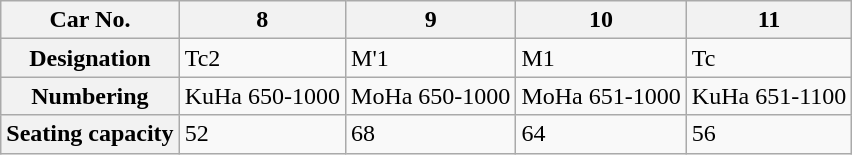<table class="wikitable">
<tr>
<th>Car No.</th>
<th>8</th>
<th>9</th>
<th>10</th>
<th>11</th>
</tr>
<tr>
<th>Designation</th>
<td>Tc2</td>
<td>M'1</td>
<td>M1</td>
<td>Tc</td>
</tr>
<tr>
<th>Numbering</th>
<td>KuHa 650-1000</td>
<td>MoHa 650-1000</td>
<td>MoHa 651-1000</td>
<td>KuHa 651-1100</td>
</tr>
<tr>
<th>Seating capacity</th>
<td>52</td>
<td>68</td>
<td>64</td>
<td>56</td>
</tr>
</table>
